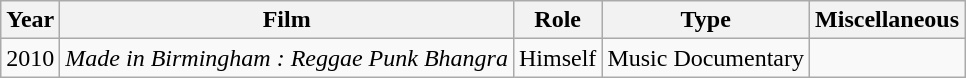<table class="wikitable">
<tr>
<th>Year</th>
<th>Film</th>
<th>Role</th>
<th>Type</th>
<th>Miscellaneous</th>
</tr>
<tr>
<td>2010</td>
<td><em>Made in Birmingham : Reggae Punk Bhangra</em></td>
<td>Himself</td>
<td>Music Documentary</td>
</tr>
</table>
